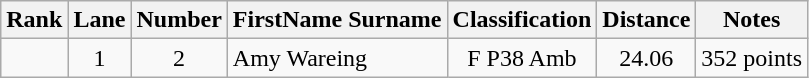<table class="wikitable sortable" style="text-align:center">
<tr>
<th>Rank</th>
<th>Lane</th>
<th>Number</th>
<th>FirstName Surname</th>
<th>Classification</th>
<th>Distance</th>
<th>Notes</th>
</tr>
<tr>
<td></td>
<td>1</td>
<td>2</td>
<td style="text-align:left"> Amy Wareing</td>
<td>F P38 Amb</td>
<td>24.06</td>
<td>352 points</td>
</tr>
</table>
